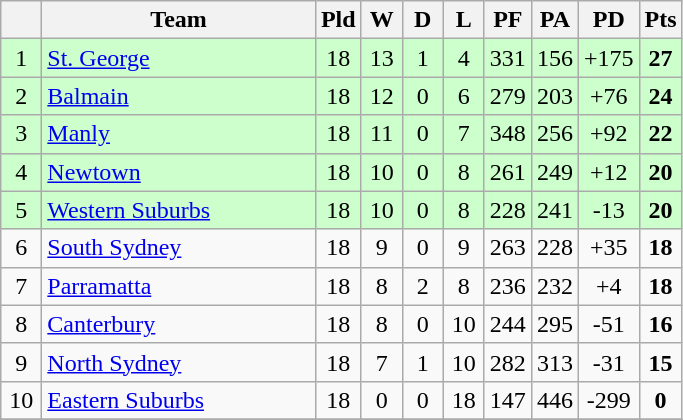<table class="wikitable" style="text-align:center;">
<tr>
<th width=20 abbr="Position×"></th>
<th width=175>Team</th>
<th width=20 abbr="Played">Pld</th>
<th width=20 abbr="Won">W</th>
<th width=20 abbr="Drawn">D</th>
<th width=20 abbr="Lost">L</th>
<th width=20 abbr="Points for">PF</th>
<th width=20 abbr="Points against">PA</th>
<th width=20 abbr="Points difference">PD</th>
<th width=20 abbr="Points">Pts</th>
</tr>
<tr style="background: #ccffcc;">
<td>1</td>
<td style="text-align:left;"> <a href='#'>St. George</a></td>
<td>18</td>
<td>13</td>
<td>1</td>
<td>4</td>
<td>331</td>
<td>156</td>
<td>+175</td>
<td><strong>27</strong></td>
</tr>
<tr style="background: #ccffcc;">
<td>2</td>
<td style="text-align:left;"> <a href='#'>Balmain</a></td>
<td>18</td>
<td>12</td>
<td>0</td>
<td>6</td>
<td>279</td>
<td>203</td>
<td>+76</td>
<td><strong>24</strong></td>
</tr>
<tr style="background: #ccffcc;">
<td>3</td>
<td style="text-align:left;"> <a href='#'>Manly</a></td>
<td>18</td>
<td>11</td>
<td>0</td>
<td>7</td>
<td>348</td>
<td>256</td>
<td>+92</td>
<td><strong>22</strong></td>
</tr>
<tr style="background: #ccffcc;">
<td>4</td>
<td style="text-align:left;"> <a href='#'>Newtown</a></td>
<td>18</td>
<td>10</td>
<td>0</td>
<td>8</td>
<td>261</td>
<td>249</td>
<td>+12</td>
<td><strong>20</strong></td>
</tr>
<tr style="background: #ccffcc;">
<td>5</td>
<td style="text-align:left;"> <a href='#'>Western Suburbs</a></td>
<td>18</td>
<td>10</td>
<td>0</td>
<td>8</td>
<td>228</td>
<td>241</td>
<td>-13</td>
<td><strong>20</strong></td>
</tr>
<tr>
<td>6</td>
<td style="text-align:left;"> <a href='#'>South Sydney</a></td>
<td>18</td>
<td>9</td>
<td>0</td>
<td>9</td>
<td>263</td>
<td>228</td>
<td>+35</td>
<td><strong>18</strong></td>
</tr>
<tr>
<td>7</td>
<td style="text-align:left;"> <a href='#'>Parramatta</a></td>
<td>18</td>
<td>8</td>
<td>2</td>
<td>8</td>
<td>236</td>
<td>232</td>
<td>+4</td>
<td><strong>18</strong></td>
</tr>
<tr>
<td>8</td>
<td style="text-align:left;"> <a href='#'>Canterbury</a></td>
<td>18</td>
<td>8</td>
<td>0</td>
<td>10</td>
<td>244</td>
<td>295</td>
<td>-51</td>
<td><strong>16</strong></td>
</tr>
<tr>
<td>9</td>
<td style="text-align:left;"> <a href='#'>North Sydney</a></td>
<td>18</td>
<td>7</td>
<td>1</td>
<td>10</td>
<td>282</td>
<td>313</td>
<td>-31</td>
<td><strong>15</strong></td>
</tr>
<tr>
<td>10</td>
<td style="text-align:left;"> <a href='#'>Eastern Suburbs</a></td>
<td>18</td>
<td>0</td>
<td>0</td>
<td>18</td>
<td>147</td>
<td>446</td>
<td>-299</td>
<td><strong>0</strong></td>
</tr>
<tr>
</tr>
</table>
